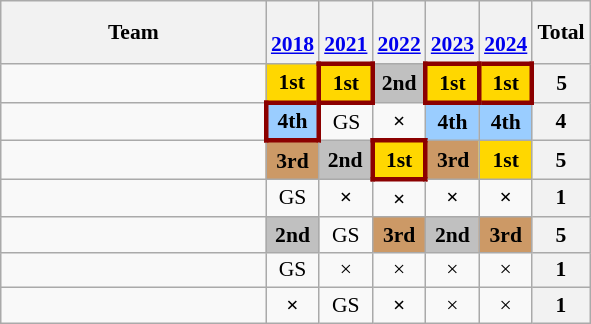<table class="wikitable" style="text-align:center; font-size:90%">
<tr>
<th width=170>Team</th>
<th><br><a href='#'>2018</a></th>
<th><br><a href='#'>2021</a></th>
<th><br><a href='#'>2022</a></th>
<th><br><a href='#'>2023</a></th>
<th><br><a href='#'>2024</a></th>
<th>Total</th>
</tr>
<tr>
<td align=left></td>
<td bgcolor=gold><strong>1st</strong></td>
<td style="border: 3px solid darkred" bgcolor=gold><strong>1st</strong></td>
<td bgcolor=silver><strong>2nd</strong></td>
<td style="border: 3px solid darkred" bgcolor=gold><strong>1st</strong></td>
<td style="border: 3px solid darkred" bgcolor=gold><strong>1st</strong></td>
<th>5</th>
</tr>
<tr>
<td align=left></td>
<td style="border: 3px solid darkred" bgcolor=9acdff><strong>4th</strong></td>
<td>GS</td>
<td><strong>×</strong></td>
<td bgcolor=9acdff><strong>4th</strong></td>
<td bgcolor=9acdff><strong>4th</strong></td>
<th>4</th>
</tr>
<tr>
<td align=left></td>
<td bgcolor=cc9966><strong>3rd</strong></td>
<td bgcolor=silver><strong>2nd</strong></td>
<td style="border: 3px solid darkred" bgcolor=gold><strong>1st</strong></td>
<td bgcolor=cc9966><strong>3rd</strong></td>
<td bgcolor=gold><strong>1st</strong></td>
<th>5</th>
</tr>
<tr>
<td align=left></td>
<td>GS</td>
<td><strong>×</strong></td>
<td><strong>×</strong></td>
<td><strong>×</strong></td>
<td><strong>×</strong></td>
<th>1</th>
</tr>
<tr>
<td align=left></td>
<td bgcolor=silver><strong>2nd</strong></td>
<td>GS</td>
<td bgcolor=cc9966><strong>3rd</strong></td>
<td bgcolor=silver><strong>2nd</strong></td>
<td bgcolor=cc9966><strong>3rd</strong></td>
<th>5</th>
</tr>
<tr>
<td align=left></td>
<td>GS</td>
<td>×</td>
<td>×</td>
<td>×</td>
<td>×</td>
<th>1</th>
</tr>
<tr>
<td align=left></td>
<td><strong>×</strong></td>
<td>GS</td>
<td><strong>×</strong></td>
<td>×</td>
<td>×</td>
<th>1</th>
</tr>
</table>
